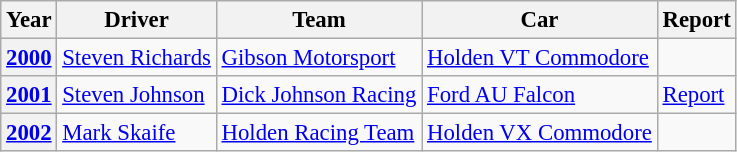<table class="wikitable" style="font-size: 95%;">
<tr>
<th>Year</th>
<th>Driver</th>
<th>Team</th>
<th>Car</th>
<th>Report</th>
</tr>
<tr>
<th><a href='#'>2000</a></th>
<td> <a href='#'>Steven Richards</a></td>
<td><a href='#'>Gibson Motorsport</a></td>
<td><a href='#'>Holden VT Commodore</a></td>
<td></td>
</tr>
<tr>
<th><a href='#'>2001</a></th>
<td> <a href='#'>Steven Johnson</a></td>
<td><a href='#'>Dick Johnson Racing</a></td>
<td><a href='#'>Ford AU Falcon</a></td>
<td><a href='#'>Report</a></td>
</tr>
<tr>
<th><a href='#'>2002</a></th>
<td> <a href='#'>Mark Skaife</a></td>
<td><a href='#'>Holden Racing Team</a></td>
<td><a href='#'>Holden VX Commodore</a></td>
<td></td>
</tr>
</table>
